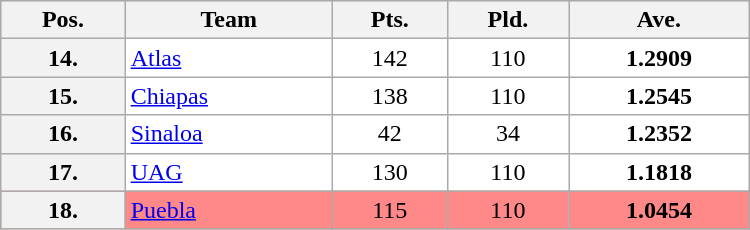<table class="wikitable" style="border: 1px solid #ffffff; background-color: #f0f0f0" cellspacing="1" cellpadding="1" width="500">
<tr bgcolor="#EFEFEF">
<th align="center">Pos.</th>
<th align="center">Team</th>
<th align="center">Pts.</th>
<th align="center">Pld.</th>
<th align="center">Ave.</th>
</tr>
<tr align="left" valign="top" bgcolor="ffffff">
<th align="center">14.</th>
<td><a href='#'>Atlas</a></td>
<td align="center">142</td>
<td align="center">110</td>
<td align="center"><strong>1.2909</strong></td>
</tr>
<tr align="left" valign="top" bgcolor="ffffff">
<th align="center">15.</th>
<td><a href='#'>Chiapas</a></td>
<td align="center">138</td>
<td align="center">110</td>
<td align="center"><strong>1.2545</strong></td>
</tr>
<tr align="left" valign="top" bgcolor="ffffff">
<th align="center">16.</th>
<td><a href='#'>Sinaloa</a></td>
<td align="center">42</td>
<td align="center">34</td>
<td align="center"><strong>1.2352</strong></td>
</tr>
<tr align="left" valign="top" bgcolor="ffffff">
<th align="center">17.</th>
<td><a href='#'>UAG</a></td>
<td align="center">130</td>
<td align="center">110</td>
<td align="center"><strong>1.1818</strong></td>
</tr>
<tr align="left" valign="top" bgcolor="ff8888">
<th align="center">18.</th>
<td><a href='#'>Puebla</a></td>
<td align="center">115</td>
<td align="center">110</td>
<td align="center"><strong>1.0454</strong></td>
</tr>
</table>
